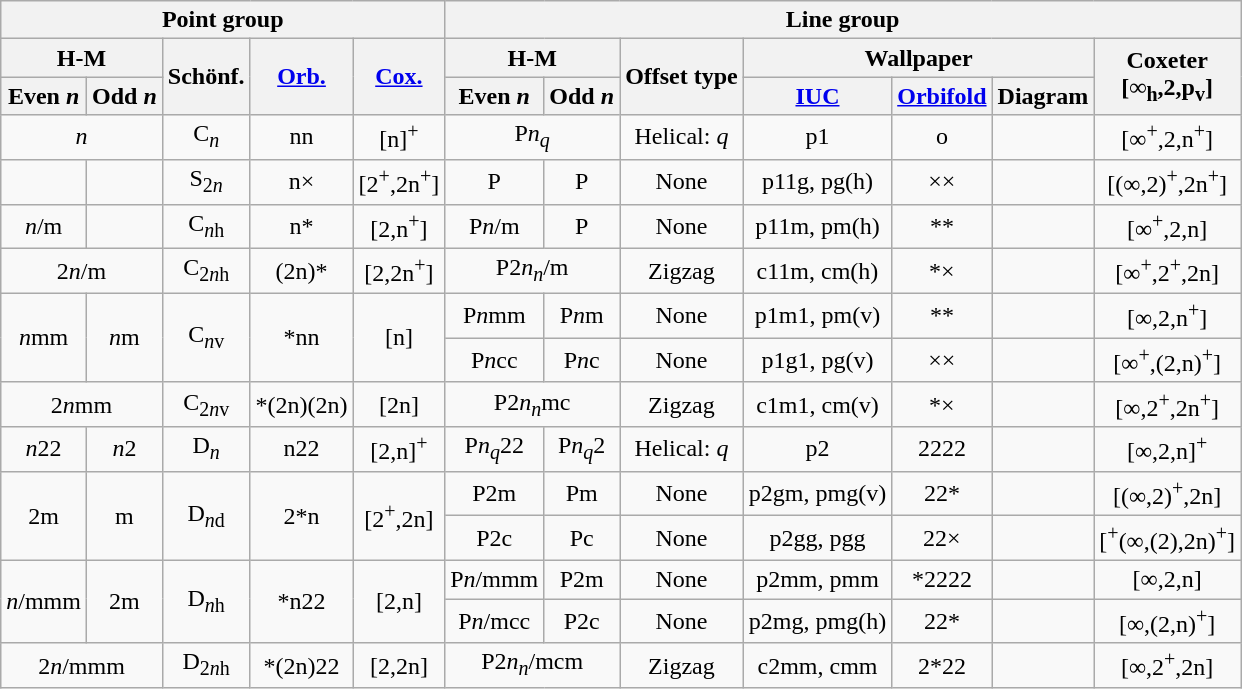<table class="wikitable">
<tr>
<th colspan=5>Point group</th>
<th colspan=7>Line group</th>
</tr>
<tr>
<th colspan=2>H-M</th>
<th rowspan=2>Schönf.</th>
<th rowspan=2><a href='#'>Orb.</a></th>
<th rowspan=2><a href='#'>Cox.</a></th>
<th colspan=2>H-M</th>
<th rowspan=2>Offset type</th>
<th colspan=3>Wallpaper</th>
<th rowspan=2>Coxeter<br>[∞<sub>h</sub>,2,p<sub>v</sub>]</th>
</tr>
<tr>
<th>Even <em>n</em></th>
<th>Odd <em>n</em></th>
<th>Even <em>n</em></th>
<th>Odd <em>n</em></th>
<th><a href='#'>IUC</a></th>
<th><a href='#'>Orbifold</a></th>
<th>Diagram</th>
</tr>
<tr align=center>
<td colspan=2><em>n</em></td>
<td>C<sub><em>n</em></sub></td>
<td>nn</td>
<td>[n]<sup>+</sup></td>
<td colspan=2>P<em>n</em><sub><em>q</em></sub></td>
<td>Helical: <em>q</em></td>
<td>p1</td>
<td>o</td>
<td></td>
<td>[∞<sup>+</sup>,2,n<sup>+</sup>]</td>
</tr>
<tr align=center>
<td></td>
<td></td>
<td>S<sub>2<em>n</em></sub></td>
<td>n×</td>
<td>[2<sup>+</sup>,2n<sup>+</sup>]</td>
<td>P</td>
<td>P</td>
<td>None</td>
<td>p11g, pg(h)</td>
<td>××</td>
<td></td>
<td>[(∞,2)<sup>+</sup>,2n<sup>+</sup>]</td>
</tr>
<tr align=center>
<td><em>n</em>/m</td>
<td></td>
<td>C<sub><em>n</em>h</sub></td>
<td>n*</td>
<td>[2,n<sup>+</sup>]</td>
<td>P<em>n</em>/m</td>
<td>P</td>
<td>None</td>
<td>p11m, pm(h)</td>
<td>**</td>
<td></td>
<td>[∞<sup>+</sup>,2,n]</td>
</tr>
<tr align=center>
<td colspan=2>2<em>n</em>/m</td>
<td>C<sub>2<em>n</em>h</sub></td>
<td>(2n)*</td>
<td>[2,2n<sup>+</sup>]</td>
<td colspan=2>P2<em>n</em><sub><em>n</em></sub>/m</td>
<td>Zigzag</td>
<td>c11m, cm(h)</td>
<td>*×</td>
<td></td>
<td>[∞<sup>+</sup>,2<sup>+</sup>,2n]</td>
</tr>
<tr align=center>
<td rowspan=2><em>n</em>mm</td>
<td rowspan=2><em>n</em>m</td>
<td rowspan=2>C<sub><em>n</em>v</sub></td>
<td rowspan=2>*nn</td>
<td rowspan=2>[n]</td>
<td>P<em>n</em>mm</td>
<td>P<em>n</em>m</td>
<td>None</td>
<td>p1m1, pm(v)</td>
<td>**</td>
<td></td>
<td>[∞,2,n<sup>+</sup>]</td>
</tr>
<tr align=center>
<td>P<em>n</em>cc</td>
<td>P<em>n</em>c</td>
<td>None</td>
<td>p1g1, pg(v)</td>
<td>××</td>
<td></td>
<td>[∞<sup>+</sup>,(2,n)<sup>+</sup>]</td>
</tr>
<tr align=center>
<td colspan=2>2<em>n</em>mm</td>
<td>C<sub>2<em>n</em>v</sub></td>
<td>*(2n)(2n)</td>
<td>[2n]</td>
<td colspan=2>P2<em>n</em><sub><em>n</em></sub>mc</td>
<td>Zigzag</td>
<td>c1m1, cm(v)</td>
<td>*×</td>
<td></td>
<td>[∞,2<sup>+</sup>,2n<sup>+</sup>]</td>
</tr>
<tr align=center>
<td><em>n</em>22</td>
<td><em>n</em>2</td>
<td>D<sub><em>n</em></sub></td>
<td>n22</td>
<td>[2,n]<sup>+</sup></td>
<td>P<em>n</em><sub><em>q</em></sub>22</td>
<td>P<em>n</em><sub><em>q</em></sub>2</td>
<td>Helical: <em>q</em></td>
<td>p2</td>
<td>2222</td>
<td></td>
<td>[∞,2,n]<sup>+</sup></td>
</tr>
<tr align=center>
<td rowspan=2>2m</td>
<td rowspan=2>m</td>
<td rowspan=2>D<sub><em>n</em>d</sub></td>
<td rowspan=2>2*n</td>
<td rowspan=2>[2<sup>+</sup>,2n]</td>
<td>P2m</td>
<td>Pm</td>
<td>None</td>
<td>p2gm, pmg(v)</td>
<td>22*</td>
<td></td>
<td>[(∞,2)<sup>+</sup>,2n]</td>
</tr>
<tr align=center>
<td>P2c</td>
<td>Pc</td>
<td>None</td>
<td>p2gg, pgg</td>
<td>22×</td>
<td></td>
<td>[<sup>+</sup>(∞,(2),2n)<sup>+</sup>]</td>
</tr>
<tr align=center>
<td rowspan=2><em>n</em>/mmm</td>
<td rowspan=2>2m</td>
<td rowspan=2>D<sub><em>n</em>h</sub></td>
<td rowspan=2>*n22</td>
<td rowspan=2>[2,n]</td>
<td>P<em>n</em>/mmm</td>
<td>P2m</td>
<td>None</td>
<td>p2mm, pmm</td>
<td>*2222</td>
<td></td>
<td>[∞,2,n]</td>
</tr>
<tr align=center>
<td>P<em>n</em>/mcc</td>
<td>P2c</td>
<td>None</td>
<td>p2mg, pmg(h)</td>
<td>22*</td>
<td></td>
<td>[∞,(2,n)<sup>+</sup>]</td>
</tr>
<tr align=center>
<td colspan=2>2<em>n</em>/mmm</td>
<td>D<sub>2<em>n</em>h</sub></td>
<td>*(2n)22</td>
<td>[2,2n]</td>
<td colspan=2>P2<em>n</em><sub><em>n</em></sub>/mcm</td>
<td>Zigzag</td>
<td>c2mm, cmm</td>
<td>2*22</td>
<td></td>
<td>[∞,2<sup>+</sup>,2n]</td>
</tr>
</table>
